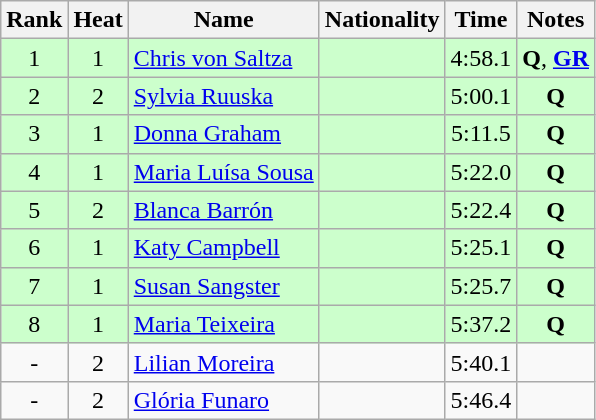<table class="wikitable sortable" style="text-align:center">
<tr>
<th>Rank</th>
<th>Heat</th>
<th>Name</th>
<th>Nationality</th>
<th>Time</th>
<th>Notes</th>
</tr>
<tr bgcolor=ccffcc>
<td>1</td>
<td>1</td>
<td align=left><a href='#'>Chris von Saltza</a></td>
<td align=left></td>
<td>4:58.1</td>
<td><strong>Q</strong>, <strong><a href='#'>GR</a></strong></td>
</tr>
<tr bgcolor=ccffcc>
<td>2</td>
<td>2</td>
<td align=left><a href='#'>Sylvia Ruuska</a></td>
<td align=left></td>
<td>5:00.1</td>
<td><strong>Q</strong></td>
</tr>
<tr bgcolor=ccffcc>
<td>3</td>
<td>1</td>
<td align=left><a href='#'>Donna Graham</a></td>
<td align=left></td>
<td>5:11.5</td>
<td><strong>Q</strong></td>
</tr>
<tr bgcolor=ccffcc>
<td>4</td>
<td>1</td>
<td align=left><a href='#'>Maria Luísa Sousa</a></td>
<td align=left></td>
<td>5:22.0</td>
<td><strong>Q</strong></td>
</tr>
<tr bgcolor=ccffcc>
<td>5</td>
<td>2</td>
<td align=left><a href='#'>Blanca Barrón</a></td>
<td align=left></td>
<td>5:22.4</td>
<td><strong>Q</strong></td>
</tr>
<tr bgcolor=ccffcc>
<td>6</td>
<td>1</td>
<td align=left><a href='#'>Katy Campbell</a></td>
<td align=left></td>
<td>5:25.1</td>
<td><strong>Q</strong></td>
</tr>
<tr bgcolor=ccffcc>
<td>7</td>
<td>1</td>
<td align=left><a href='#'>Susan Sangster</a></td>
<td align=left></td>
<td>5:25.7</td>
<td><strong>Q</strong></td>
</tr>
<tr bgcolor=ccffcc>
<td>8</td>
<td>1</td>
<td align=left><a href='#'>Maria Teixeira</a></td>
<td align=left></td>
<td>5:37.2</td>
<td><strong>Q</strong></td>
</tr>
<tr>
<td>-</td>
<td>2</td>
<td align=left><a href='#'>Lilian Moreira</a></td>
<td align=left></td>
<td>5:40.1</td>
<td></td>
</tr>
<tr>
<td>-</td>
<td>2</td>
<td align=left><a href='#'>Glória Funaro</a></td>
<td align=left></td>
<td>5:46.4</td>
<td></td>
</tr>
</table>
